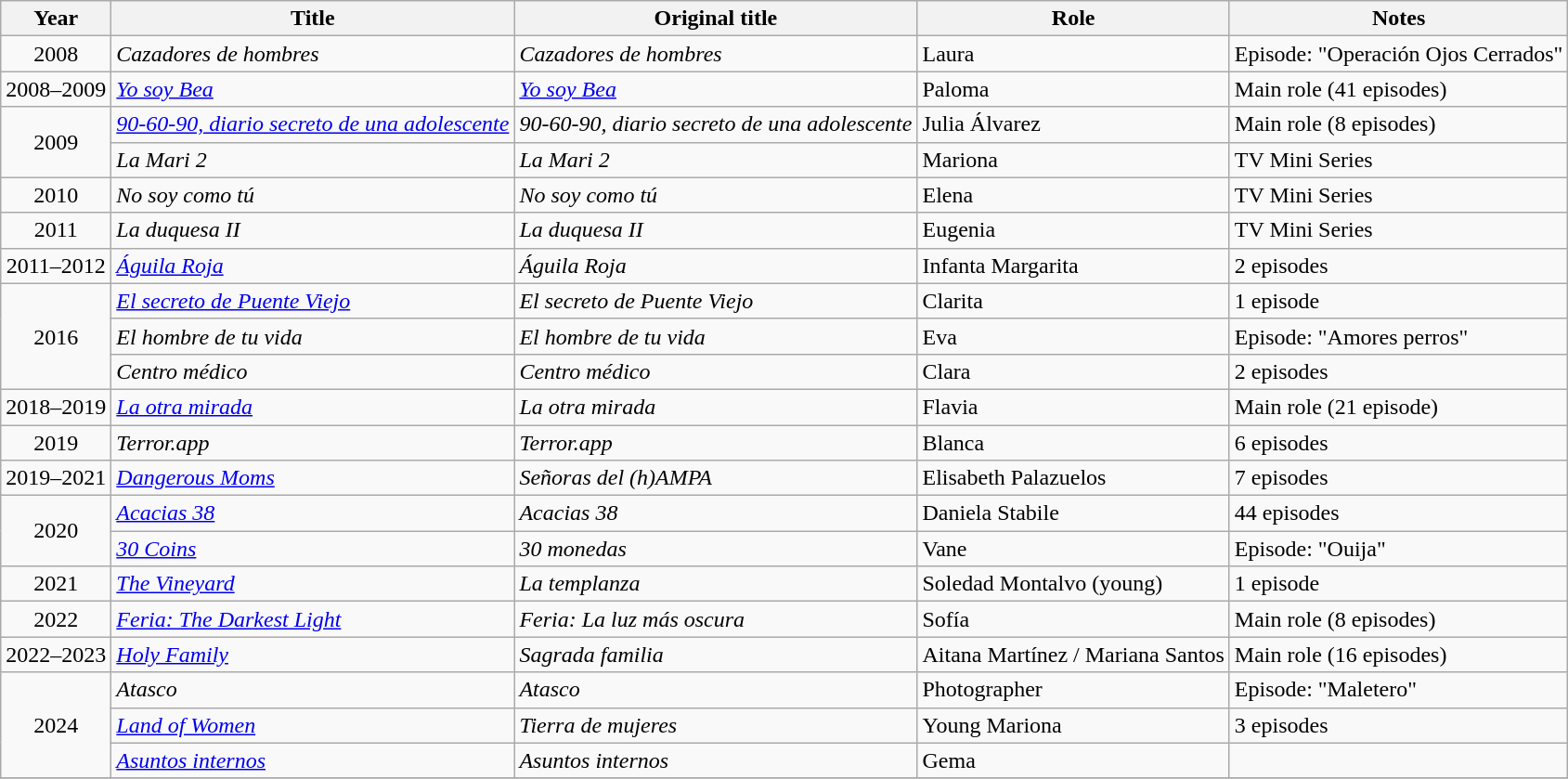<table class="wikitable sortable">
<tr>
<th>Year</th>
<th>Title</th>
<th>Original title</th>
<th>Role</th>
<th class="unsortable">Notes</th>
</tr>
<tr>
<td align = "center">2008</td>
<td><em>Cazadores de hombres</em></td>
<td><em>Cazadores de hombres</em></td>
<td>Laura</td>
<td>Episode: "Operación Ojos Cerrados"</td>
</tr>
<tr>
<td align = "center">2008–2009</td>
<td><em><a href='#'>Yo soy Bea</a></em></td>
<td><em><a href='#'>Yo soy Bea</a></em></td>
<td>Paloma</td>
<td>Main role (41 episodes)</td>
</tr>
<tr>
<td rowspan = "2" align = "center">2009</td>
<td><em><a href='#'>90-60-90, diario secreto de una adolescente</a></em></td>
<td><em>90-60-90, diario secreto de una adolescente</em></td>
<td>Julia Álvarez</td>
<td>Main role (8 episodes)</td>
</tr>
<tr>
<td><em>La Mari 2</em></td>
<td><em>La Mari 2</em></td>
<td>Mariona</td>
<td>TV Mini Series</td>
</tr>
<tr>
<td align = "center">2010</td>
<td><em>No soy como tú</em></td>
<td><em>No soy como tú</em></td>
<td>Elena</td>
<td>TV Mini Series</td>
</tr>
<tr>
<td align = "center">2011</td>
<td><em>La duquesa II</em></td>
<td><em>La duquesa II</em></td>
<td>Eugenia</td>
<td>TV Mini Series</td>
</tr>
<tr>
<td align = "center">2011–2012</td>
<td><em><a href='#'>Águila Roja</a></em></td>
<td><em>Águila Roja</em></td>
<td>Infanta Margarita</td>
<td>2 episodes</td>
</tr>
<tr>
<td rowspan = "3" align = "center">2016</td>
<td><em><a href='#'>El secreto de Puente Viejo</a></em></td>
<td><em>El secreto de Puente Viejo</em></td>
<td>Clarita</td>
<td>1 episode</td>
</tr>
<tr>
<td><em>El hombre de tu vida</em></td>
<td><em>El hombre de tu vida</em></td>
<td>Eva</td>
<td>Episode: "Amores perros"</td>
</tr>
<tr>
<td><em>Centro médico</em></td>
<td><em>Centro médico</em></td>
<td>Clara</td>
<td>2 episodes</td>
</tr>
<tr>
<td align = "center">2018–2019</td>
<td><em><a href='#'>La otra mirada</a></em></td>
<td><em>La otra mirada</em></td>
<td>Flavia</td>
<td>Main role (21 episode)</td>
</tr>
<tr>
<td align = "center">2019</td>
<td><em>Terror.app</em></td>
<td><em>Terror.app</em></td>
<td>Blanca</td>
<td>6 episodes</td>
</tr>
<tr>
<td align = "center">2019–2021</td>
<td><em><a href='#'>Dangerous Moms</a></em></td>
<td><em>Señoras del (h)AMPA</em></td>
<td>Elisabeth Palazuelos</td>
<td>7 episodes</td>
</tr>
<tr>
<td rowspan = "2" align = "center">2020</td>
<td><em><a href='#'>Acacias 38</a></em></td>
<td><em>Acacias 38</em></td>
<td>Daniela Stabile</td>
<td>44 episodes</td>
</tr>
<tr>
<td><em><a href='#'>30 Coins</a></em></td>
<td><em>30 monedas</em></td>
<td>Vane</td>
<td>Episode: "Ouija"</td>
</tr>
<tr>
<td align = "center">2021</td>
<td><em><a href='#'>The Vineyard</a></em></td>
<td><em>La templanza</em></td>
<td>Soledad Montalvo (young)</td>
<td>1 episode</td>
</tr>
<tr>
<td align = "center">2022</td>
<td><em><a href='#'>Feria: The Darkest Light</a></em></td>
<td><em>Feria: La luz más oscura</em></td>
<td>Sofía</td>
<td>Main role (8 episodes)</td>
</tr>
<tr>
<td align = "center">2022–2023</td>
<td><em><a href='#'>Holy Family</a></em></td>
<td><em>Sagrada familia</em></td>
<td>Aitana Martínez / Mariana Santos</td>
<td>Main role (16 episodes)</td>
</tr>
<tr>
<td rowspan = "3" align = "center">2024</td>
<td><em>Atasco</em></td>
<td><em>Atasco</em></td>
<td>Photographer</td>
<td>Episode: "Maletero"</td>
</tr>
<tr>
<td><em><a href='#'>Land of Women</a></em></td>
<td><em>Tierra de mujeres</em></td>
<td>Young Mariona</td>
<td>3 episodes</td>
</tr>
<tr>
<td><em><a href='#'>Asuntos internos</a></em></td>
<td><em>Asuntos internos</em></td>
<td>Gema</td>
<td></td>
</tr>
<tr>
</tr>
</table>
